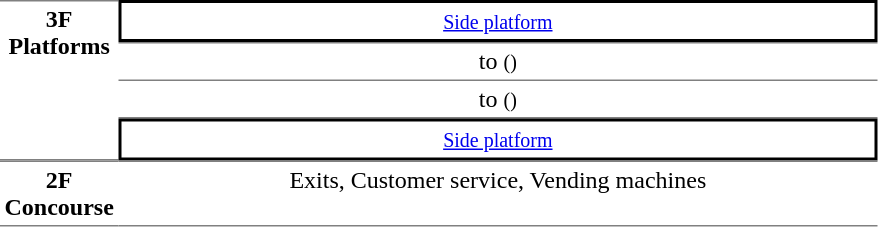<table table border=0 cellspacing=0 cellpadding=3>
<tr>
<td style="border-bottom:solid 1px gray; border-top:solid 1px gray;text-align:center" rowspan="4" valign=top><strong>3F<br>Platforms</strong></td>
<td style="border-right:solid 2px black;border-left:solid 2px black;border-top:solid 2px black;border-bottom:solid 2px black;text-align:center;" colspan=2><small><a href='#'>Side platform</a></small></td>
</tr>
<tr>
<td style="border-bottom:solid 1px gray; border-top:solid 1px gray;text-align:center;">  to  <small>()</small></td>
</tr>
<tr>
<td style="border-bottom:solid 1px gray;text-align:center;"> to  <small>()</small> </td>
</tr>
<tr>
<td style="border-right:solid 2px black;border-left:solid 2px black;border-top:solid 2px black;border-bottom:solid 2px black;text-align:center;" colspan=2><small><a href='#'>Side platform</a></small></td>
</tr>
<tr>
<td style="border-bottom:solid 1px gray; border-top:solid 1px gray;text-align:center" valign=top><strong>2F<br>Concourse</strong></td>
<td style="border-bottom:solid 1px gray; border-top:solid 1px gray;text-align:center;" valign=top width=500>Exits, Customer service, Vending machines</td>
</tr>
</table>
